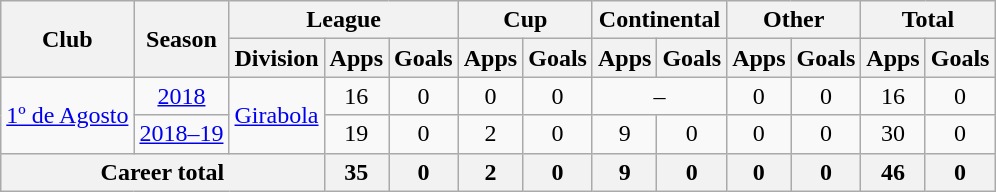<table class="wikitable" style="text-align: center">
<tr>
<th rowspan="2">Club</th>
<th rowspan="2">Season</th>
<th colspan="3">League</th>
<th colspan="2">Cup</th>
<th colspan="2">Continental</th>
<th colspan="2">Other</th>
<th colspan="2">Total</th>
</tr>
<tr>
<th>Division</th>
<th>Apps</th>
<th>Goals</th>
<th>Apps</th>
<th>Goals</th>
<th>Apps</th>
<th>Goals</th>
<th>Apps</th>
<th>Goals</th>
<th>Apps</th>
<th>Goals</th>
</tr>
<tr>
<td rowspan="2"><a href='#'>1º de Agosto</a></td>
<td><a href='#'>2018</a></td>
<td rowspan="2"><a href='#'>Girabola</a></td>
<td>16</td>
<td>0</td>
<td>0</td>
<td>0</td>
<td colspan="2">–</td>
<td>0</td>
<td>0</td>
<td>16</td>
<td>0</td>
</tr>
<tr>
<td><a href='#'>2018–19</a></td>
<td>19</td>
<td>0</td>
<td>2</td>
<td>0</td>
<td>9</td>
<td>0</td>
<td>0</td>
<td>0</td>
<td>30</td>
<td>0</td>
</tr>
<tr>
<th colspan="3"><strong>Career total</strong></th>
<th>35</th>
<th>0</th>
<th>2</th>
<th>0</th>
<th>9</th>
<th>0</th>
<th>0</th>
<th>0</th>
<th>46</th>
<th>0</th>
</tr>
</table>
